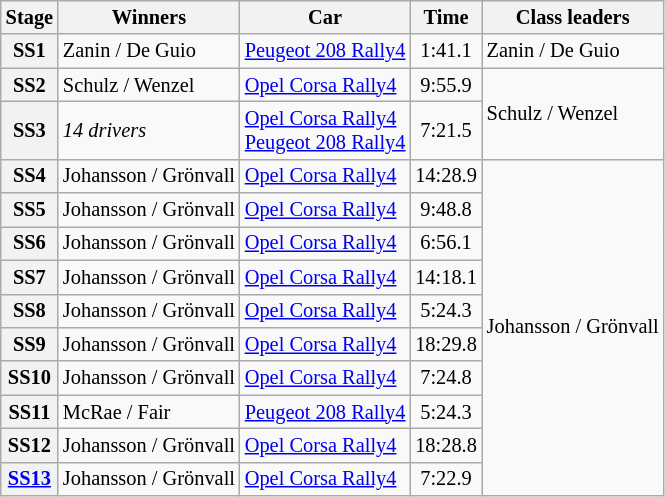<table class="wikitable" style="font-size:85%">
<tr>
<th>Stage</th>
<th>Winners</th>
<th>Car</th>
<th>Time</th>
<th>Class leaders</th>
</tr>
<tr>
<th>SS1</th>
<td>Zanin / De Guio</td>
<td><a href='#'>Peugeot 208 Rally4</a></td>
<td align="center">1:41.1</td>
<td>Zanin / De Guio</td>
</tr>
<tr>
<th>SS2</th>
<td>Schulz / Wenzel</td>
<td><a href='#'>Opel Corsa Rally4</a></td>
<td align="center">9:55.9</td>
<td rowspan="2">Schulz / Wenzel</td>
</tr>
<tr>
<th>SS3</th>
<td><em>14 drivers</em></td>
<td><a href='#'>Opel Corsa Rally4</a><br><a href='#'>Peugeot 208 Rally4</a></td>
<td align="center">7:21.5</td>
</tr>
<tr>
<th>SS4</th>
<td>Johansson / Grönvall</td>
<td><a href='#'>Opel Corsa Rally4</a></td>
<td align="center">14:28.9</td>
<td rowspan="10">Johansson / Grönvall</td>
</tr>
<tr>
<th>SS5</th>
<td>Johansson / Grönvall</td>
<td><a href='#'>Opel Corsa Rally4</a></td>
<td align="center">9:48.8</td>
</tr>
<tr>
<th>SS6</th>
<td>Johansson / Grönvall</td>
<td><a href='#'>Opel Corsa Rally4</a></td>
<td align="center">6:56.1</td>
</tr>
<tr>
<th>SS7</th>
<td>Johansson / Grönvall</td>
<td><a href='#'>Opel Corsa Rally4</a></td>
<td align="center">14:18.1</td>
</tr>
<tr>
<th>SS8</th>
<td>Johansson / Grönvall</td>
<td><a href='#'>Opel Corsa Rally4</a></td>
<td align="center">5:24.3</td>
</tr>
<tr>
<th>SS9</th>
<td>Johansson / Grönvall</td>
<td><a href='#'>Opel Corsa Rally4</a></td>
<td align="center">18:29.8</td>
</tr>
<tr>
<th>SS10</th>
<td>Johansson / Grönvall</td>
<td><a href='#'>Opel Corsa Rally4</a></td>
<td align="center">7:24.8</td>
</tr>
<tr>
<th>SS11</th>
<td>McRae / Fair</td>
<td><a href='#'>Peugeot 208 Rally4</a></td>
<td align="center">5:24.3</td>
</tr>
<tr>
<th>SS12</th>
<td>Johansson / Grönvall</td>
<td><a href='#'>Opel Corsa Rally4</a></td>
<td align="center">18:28.8</td>
</tr>
<tr>
<th><a href='#'>SS13</a></th>
<td>Johansson / Grönvall</td>
<td><a href='#'>Opel Corsa Rally4</a></td>
<td align="center">7:22.9</td>
</tr>
</table>
